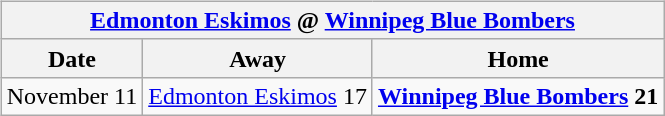<table cellspacing="10">
<tr>
<td valign="top"><br><table class="wikitable">
<tr>
<th colspan="4"><a href='#'>Edmonton Eskimos</a> @ <a href='#'>Winnipeg Blue Bombers</a></th>
</tr>
<tr>
<th>Date</th>
<th>Away</th>
<th>Home</th>
</tr>
<tr>
<td>November 11</td>
<td><a href='#'>Edmonton Eskimos</a> 17</td>
<td><strong><a href='#'>Winnipeg Blue Bombers</a> 21</strong></td>
</tr>
</table>
</td>
</tr>
</table>
